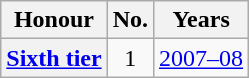<table class="wikitable plainrowheaders">
<tr>
<th scope=col>Honour</th>
<th scope=col>No.</th>
<th scope=col>Years</th>
</tr>
<tr>
<th scope=row><a href='#'>Sixth tier</a></th>
<td align=center>1</td>
<td><a href='#'>2007–08</a></td>
</tr>
</table>
